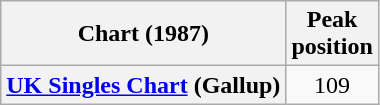<table class="wikitable plainrowheaders" style="text-align:center">
<tr>
<th>Chart (1987)</th>
<th>Peak<br>position</th>
</tr>
<tr>
<th scope="row"><a href='#'>UK Singles Chart</a> (Gallup)</th>
<td>109</td>
</tr>
</table>
